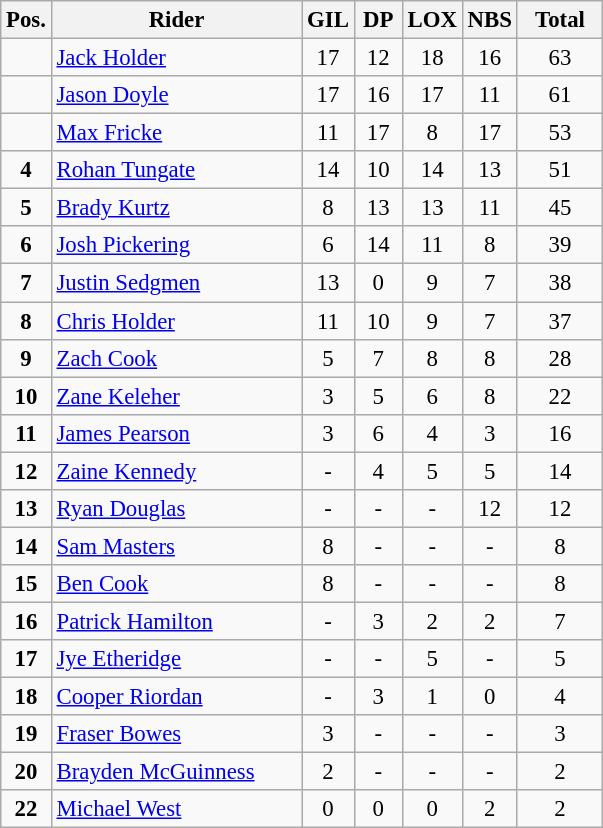<table class="wikitable" style="font-size: 95%">
<tr>
<th width=20px>Pos.</th>
<th width=160px>Rider</th>
<th width=25px>GIL</th>
<th width=25px>DP</th>
<th width=25px>LOX</th>
<th width=25px>NBS</th>
<th width=50px>Total</th>
</tr>
<tr align="center" >
<td></td>
<td align="left"><a href='#'>Jack Holder</a></td>
<td>17</td>
<td>12</td>
<td>18</td>
<td>16</td>
<td>63</td>
</tr>
<tr align="center" >
<td></td>
<td align="left"><a href='#'>Jason Doyle</a></td>
<td>17</td>
<td>16</td>
<td>17</td>
<td>11</td>
<td>61</td>
</tr>
<tr align="center" >
<td></td>
<td align="left"><a href='#'>Max Fricke</a></td>
<td>11</td>
<td>17</td>
<td>8</td>
<td>17</td>
<td>53</td>
</tr>
<tr align="center">
<td><strong>4</strong></td>
<td align="left"><a href='#'>Rohan Tungate</a></td>
<td>14</td>
<td>10</td>
<td>14</td>
<td>13</td>
<td>51</td>
</tr>
<tr align="center">
<td><strong>5</strong></td>
<td align="left"><a href='#'>Brady Kurtz</a></td>
<td>8</td>
<td>13</td>
<td>13</td>
<td>11</td>
<td>45</td>
</tr>
<tr align="center">
<td><strong>6</strong></td>
<td align="left"><a href='#'>Josh Pickering</a></td>
<td>6</td>
<td>14</td>
<td>11</td>
<td>8</td>
<td>39</td>
</tr>
<tr align="center">
<td><strong>7</strong></td>
<td align="left"><a href='#'>Justin Sedgmen</a></td>
<td>13</td>
<td>0</td>
<td>9</td>
<td>7</td>
<td>38</td>
</tr>
<tr align="center">
<td><strong>8</strong></td>
<td align="left"><a href='#'>Chris Holder</a></td>
<td>11</td>
<td>10</td>
<td>9</td>
<td>7</td>
<td>37</td>
</tr>
<tr align="center">
<td><strong>9</strong></td>
<td align="left"><a href='#'>Zach Cook</a></td>
<td>5</td>
<td>7</td>
<td>8</td>
<td>8</td>
<td>28</td>
</tr>
<tr align="center">
<td><strong>10</strong></td>
<td align="left"><a href='#'>Zane Keleher</a></td>
<td>3</td>
<td>5</td>
<td>6</td>
<td>8</td>
<td>22</td>
</tr>
<tr align="center">
<td><strong>11</strong></td>
<td align="left"><a href='#'>James Pearson</a></td>
<td>3</td>
<td>6</td>
<td>4</td>
<td>3</td>
<td>16</td>
</tr>
<tr align="center">
<td><strong>12</strong></td>
<td align="left"><a href='#'>Zaine Kennedy</a></td>
<td>-</td>
<td>4</td>
<td>5</td>
<td>5</td>
<td>14</td>
</tr>
<tr align="center">
<td><strong>13</strong></td>
<td align="left"><a href='#'>Ryan Douglas</a></td>
<td>-</td>
<td>-</td>
<td>-</td>
<td>12</td>
<td>12</td>
</tr>
<tr align="center">
<td><strong>14</strong></td>
<td align="left"><a href='#'>Sam Masters</a></td>
<td>8</td>
<td>-</td>
<td>-</td>
<td>-</td>
<td>8</td>
</tr>
<tr align="center">
<td><strong>15</strong></td>
<td align="left"><a href='#'>Ben Cook</a></td>
<td>8</td>
<td>-</td>
<td>-</td>
<td>-</td>
<td>8</td>
</tr>
<tr align="center">
<td><strong>16</strong></td>
<td align="left"><a href='#'>Patrick Hamilton</a></td>
<td>-</td>
<td>3</td>
<td>2</td>
<td>2</td>
<td>7</td>
</tr>
<tr align="center">
<td><strong>17</strong></td>
<td align="left"><a href='#'>Jye Etheridge</a></td>
<td>-</td>
<td>-</td>
<td>5</td>
<td>-</td>
<td>5</td>
</tr>
<tr align="center">
<td><strong>18</strong></td>
<td align="left"><a href='#'>Cooper Riordan</a></td>
<td>-</td>
<td>3</td>
<td>1</td>
<td>0</td>
<td>4</td>
</tr>
<tr align="center">
<td><strong>19</strong></td>
<td align="left"><a href='#'>Fraser Bowes</a></td>
<td>3</td>
<td>-</td>
<td>-</td>
<td>-</td>
<td>3</td>
</tr>
<tr align="center">
<td><strong>20</strong></td>
<td align="left"><a href='#'>Brayden McGuinness</a></td>
<td>2</td>
<td>-</td>
<td>-</td>
<td>-</td>
<td>2</td>
</tr>
<tr align="center">
<td><strong>22</strong></td>
<td align="left"><a href='#'>Michael West</a></td>
<td>0</td>
<td>0</td>
<td>0</td>
<td>2</td>
<td>2</td>
</tr>
</table>
